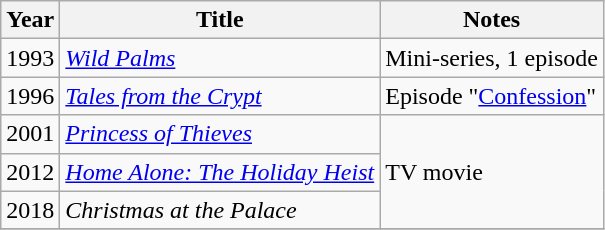<table class="wikitable">
<tr>
<th>Year</th>
<th>Title</th>
<th>Notes</th>
</tr>
<tr>
<td>1993</td>
<td><em><a href='#'>Wild Palms</a></em></td>
<td>Mini-series, 1 episode</td>
</tr>
<tr>
<td>1996</td>
<td><em><a href='#'>Tales from the Crypt</a></em></td>
<td>Episode "<a href='#'>Confession</a>"</td>
</tr>
<tr>
<td>2001</td>
<td><em><a href='#'>Princess of Thieves</a></em></td>
<td rowspan=3>TV movie</td>
</tr>
<tr>
<td>2012</td>
<td><em><a href='#'>Home Alone: The Holiday Heist</a></em></td>
</tr>
<tr>
<td>2018</td>
<td><em>Christmas at the Palace</em></td>
</tr>
<tr>
</tr>
</table>
